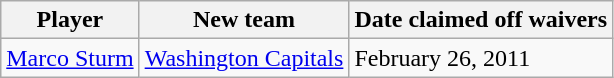<table class="wikitable">
<tr>
<th>Player</th>
<th>New team</th>
<th>Date claimed off waivers</th>
</tr>
<tr>
<td><a href='#'>Marco Sturm</a></td>
<td><a href='#'>Washington Capitals</a></td>
<td>February 26, 2011</td>
</tr>
</table>
